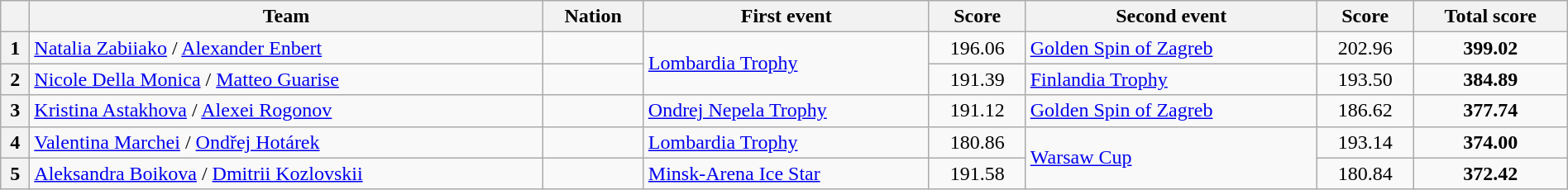<table class="wikitable unsortable" style="text-align:left; width:100%">
<tr>
<th scope="col"></th>
<th scope="col">Team</th>
<th scope="col">Nation</th>
<th scope="col">First event</th>
<th scope="col">Score</th>
<th scope="col">Second event</th>
<th scope="col">Score</th>
<th scope="col">Total score</th>
</tr>
<tr>
<th scope="row">1</th>
<td><a href='#'>Natalia Zabiiako</a> / <a href='#'>Alexander Enbert</a></td>
<td></td>
<td rowspan="2"><a href='#'>Lombardia Trophy</a></td>
<td style="text-align:center">196.06</td>
<td><a href='#'>Golden Spin of Zagreb</a></td>
<td style="text-align:center">202.96</td>
<td style="text-align:center"><strong>399.02</strong></td>
</tr>
<tr>
<th scope="row">2</th>
<td><a href='#'>Nicole Della Monica</a> / <a href='#'>Matteo Guarise</a></td>
<td></td>
<td style="text-align:center">191.39</td>
<td><a href='#'>Finlandia Trophy</a></td>
<td style="text-align:center">193.50</td>
<td style="text-align:center"><strong>384.89</strong></td>
</tr>
<tr>
<th scope="row">3</th>
<td><a href='#'>Kristina Astakhova</a> / <a href='#'>Alexei Rogonov</a></td>
<td></td>
<td><a href='#'>Ondrej Nepela Trophy</a></td>
<td style="text-align:center">191.12</td>
<td><a href='#'>Golden Spin of Zagreb</a></td>
<td style="text-align:center">186.62</td>
<td style="text-align:center"><strong>377.74</strong></td>
</tr>
<tr>
<th scope="row">4</th>
<td><a href='#'>Valentina Marchei</a> / <a href='#'>Ondřej Hotárek</a></td>
<td></td>
<td><a href='#'>Lombardia Trophy</a></td>
<td style="text-align:center">180.86</td>
<td rowspan="2"><a href='#'>Warsaw Cup</a></td>
<td style="text-align:center">193.14</td>
<td style="text-align:center"><strong>374.00</strong></td>
</tr>
<tr>
<th scope="row">5</th>
<td><a href='#'>Aleksandra Boikova</a> / <a href='#'>Dmitrii Kozlovskii</a></td>
<td></td>
<td><a href='#'>Minsk-Arena Ice Star</a></td>
<td style="text-align:center">191.58</td>
<td style="text-align:center">180.84</td>
<td style="text-align:center"><strong>372.42</strong></td>
</tr>
</table>
